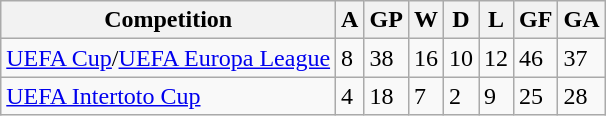<table class="wikitable">
<tr>
<th>Competition</th>
<th>A</th>
<th>GP</th>
<th>W</th>
<th>D</th>
<th>L</th>
<th>GF</th>
<th>GA</th>
</tr>
<tr>
<td><a href='#'>UEFA Cup</a>/<a href='#'>UEFA Europa League</a></td>
<td>8</td>
<td>38</td>
<td>16</td>
<td>10</td>
<td>12</td>
<td>46</td>
<td>37</td>
</tr>
<tr>
<td><a href='#'>UEFA Intertoto Cup</a></td>
<td>4</td>
<td>18</td>
<td>7</td>
<td>2</td>
<td>9</td>
<td>25</td>
<td>28</td>
</tr>
</table>
